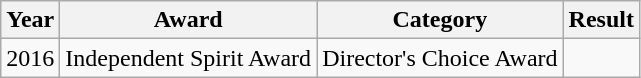<table class="wikitable">
<tr>
<th>Year</th>
<th>Award</th>
<th>Category</th>
<th>Result</th>
</tr>
<tr>
<td>2016</td>
<td>Independent Spirit Award</td>
<td>Director's Choice Award</td>
<td></td>
</tr>
</table>
